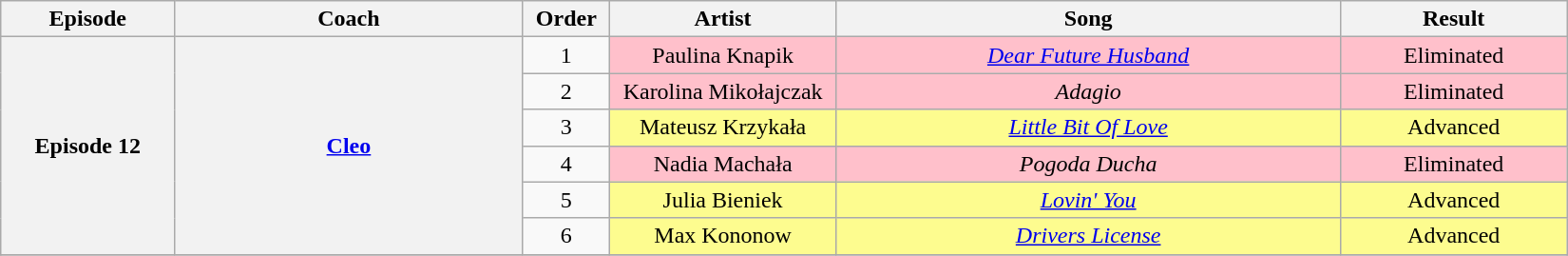<table class="wikitable" style="text-align: center; width:87%;">
<tr>
<th style="width:10%;">Episode</th>
<th style="width:20%;">Coach</th>
<th style="width:05%;">Order</th>
<th style="width:13%;">Artist</th>
<th style="width:29%;">Song</th>
<th style="width:13%;">Result</th>
</tr>
<tr>
<th rowspan="6">Episode 12<br><small></small></th>
<th rowspan="6"><a href='#'>Cleo</a></th>
<td>1</td>
<td style="background:pink;">Paulina Knapik</td>
<td style="background:pink;"><em><a href='#'>Dear Future Husband</a></em></td>
<td style="background:pink;">Eliminated</td>
</tr>
<tr>
<td>2</td>
<td style="background:pink;">Karolina Mikołajczak</td>
<td style="background:pink;"><em>Adagio</em></td>
<td style="background:pink;">Eliminated</td>
</tr>
<tr>
<td>3</td>
<td style="background:#fdfc8f;">Mateusz Krzykała</td>
<td style="background:#fdfc8f;"><em><a href='#'>Little Bit Of Love</a></em></td>
<td style="background:#fdfc8f;">Advanced</td>
</tr>
<tr>
<td>4</td>
<td style="background:pink;">Nadia Machała</td>
<td style="background:pink;"><em>Pogoda Ducha</em></td>
<td style="background:pink;">Eliminated</td>
</tr>
<tr>
<td>5</td>
<td style="background:#fdfc8f;">Julia Bieniek</td>
<td style="background:#fdfc8f;"><em><a href='#'>Lovin' You</a></em></td>
<td style="background:#fdfc8f;">Advanced</td>
</tr>
<tr>
<td>6</td>
<td style="background:#fdfc8f;">Max Kononow</td>
<td style="background:#fdfc8f;"><em><a href='#'>Drivers License</a></em></td>
<td style="background:#fdfc8f;">Advanced</td>
</tr>
<tr>
</tr>
</table>
